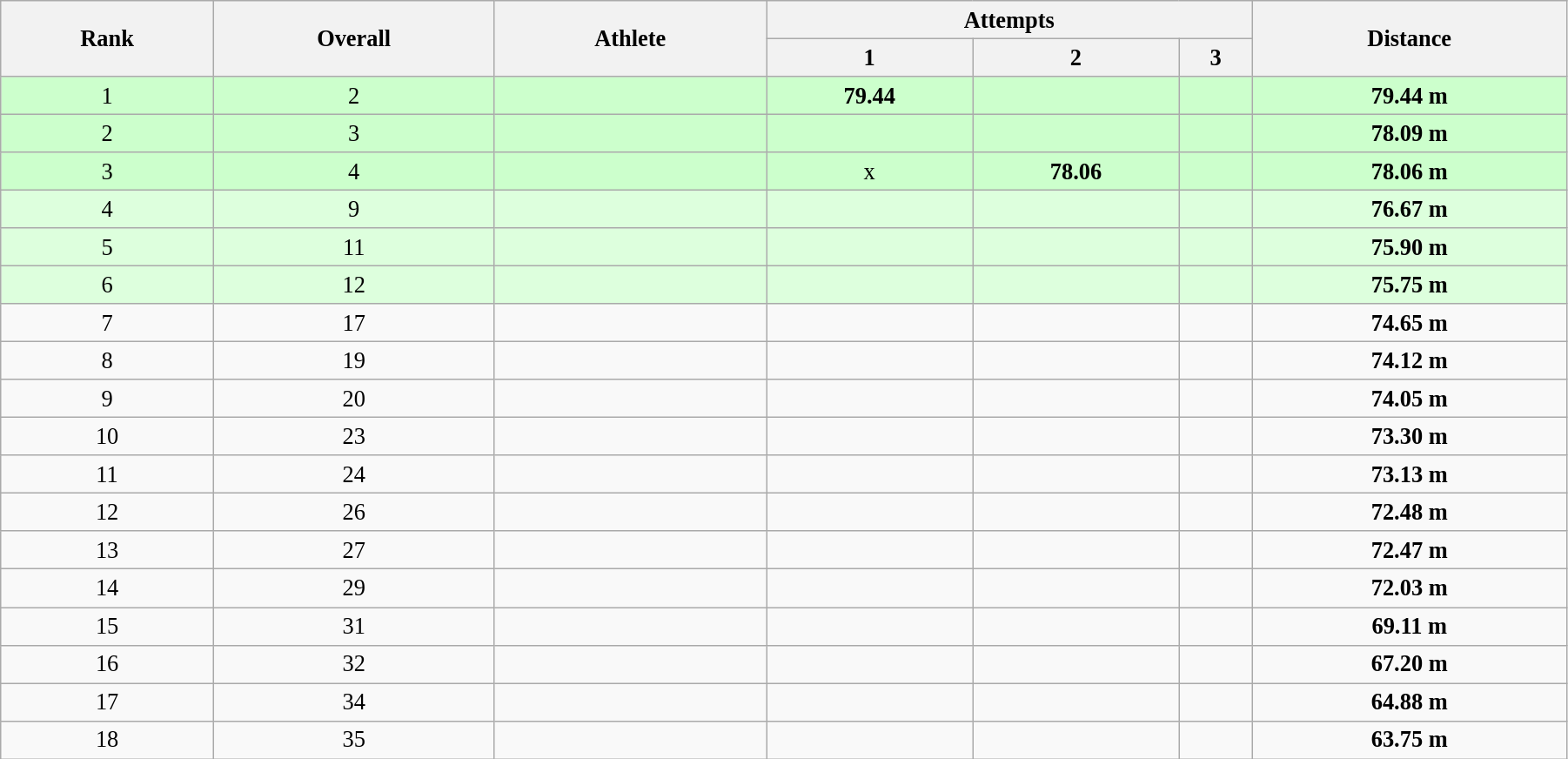<table class="wikitable" style=" text-align:center; font-size:110%;" width="95%">
<tr>
<th rowspan="2">Rank</th>
<th rowspan="2">Overall</th>
<th rowspan="2">Athlete</th>
<th colspan="3">Attempts</th>
<th rowspan="2">Distance</th>
</tr>
<tr>
<th>1</th>
<th>2</th>
<th>3</th>
</tr>
<tr style="background:#ccffcc;">
<td>1</td>
<td>2</td>
<td align=left></td>
<td><strong>79.44</strong></td>
<td></td>
<td></td>
<td><strong>79.44 m</strong></td>
</tr>
<tr style="background:#ccffcc;">
<td>2</td>
<td>3</td>
<td align=left></td>
<td></td>
<td></td>
<td></td>
<td><strong>78.09 m</strong></td>
</tr>
<tr style="background:#ccffcc;">
<td>3</td>
<td>4</td>
<td align=left></td>
<td>x</td>
<td><strong>78.06</strong></td>
<td></td>
<td><strong>78.06 m</strong></td>
</tr>
<tr style="background:#ddffdd;">
<td>4</td>
<td>9</td>
<td align=left></td>
<td></td>
<td></td>
<td></td>
<td><strong>76.67 m</strong></td>
</tr>
<tr style="background:#ddffdd;">
<td>5</td>
<td>11</td>
<td align=left></td>
<td></td>
<td></td>
<td></td>
<td><strong>75.90 m</strong></td>
</tr>
<tr style="background:#ddffdd;">
<td>6</td>
<td>12</td>
<td align=left></td>
<td></td>
<td></td>
<td></td>
<td><strong>75.75 m</strong></td>
</tr>
<tr>
<td>7</td>
<td>17</td>
<td align=left></td>
<td></td>
<td></td>
<td></td>
<td><strong>74.65 m</strong></td>
</tr>
<tr>
<td>8</td>
<td>19</td>
<td align=left></td>
<td></td>
<td></td>
<td></td>
<td><strong>74.12 m</strong></td>
</tr>
<tr>
<td>9</td>
<td>20</td>
<td align=left></td>
<td></td>
<td></td>
<td></td>
<td><strong>74.05 m</strong></td>
</tr>
<tr>
<td>10</td>
<td>23</td>
<td align=left></td>
<td></td>
<td></td>
<td></td>
<td><strong>73.30 m</strong></td>
</tr>
<tr>
<td>11</td>
<td>24</td>
<td align=left></td>
<td></td>
<td></td>
<td></td>
<td><strong>73.13 m</strong></td>
</tr>
<tr>
<td>12</td>
<td>26</td>
<td align=left></td>
<td></td>
<td></td>
<td></td>
<td><strong>72.48 m</strong></td>
</tr>
<tr>
<td>13</td>
<td>27</td>
<td align=left></td>
<td></td>
<td></td>
<td></td>
<td><strong>72.47 m</strong></td>
</tr>
<tr>
<td>14</td>
<td>29</td>
<td align=left></td>
<td></td>
<td></td>
<td></td>
<td><strong>72.03 m</strong></td>
</tr>
<tr>
<td>15</td>
<td>31</td>
<td align=left></td>
<td></td>
<td></td>
<td></td>
<td><strong>69.11 m</strong></td>
</tr>
<tr>
<td>16</td>
<td>32</td>
<td align=left></td>
<td></td>
<td></td>
<td></td>
<td><strong>67.20 m</strong></td>
</tr>
<tr>
<td>17</td>
<td>34</td>
<td align=left></td>
<td></td>
<td></td>
<td></td>
<td><strong>64.88 m</strong></td>
</tr>
<tr>
<td>18</td>
<td>35</td>
<td align=left></td>
<td></td>
<td></td>
<td></td>
<td><strong>63.75 m</strong></td>
</tr>
</table>
